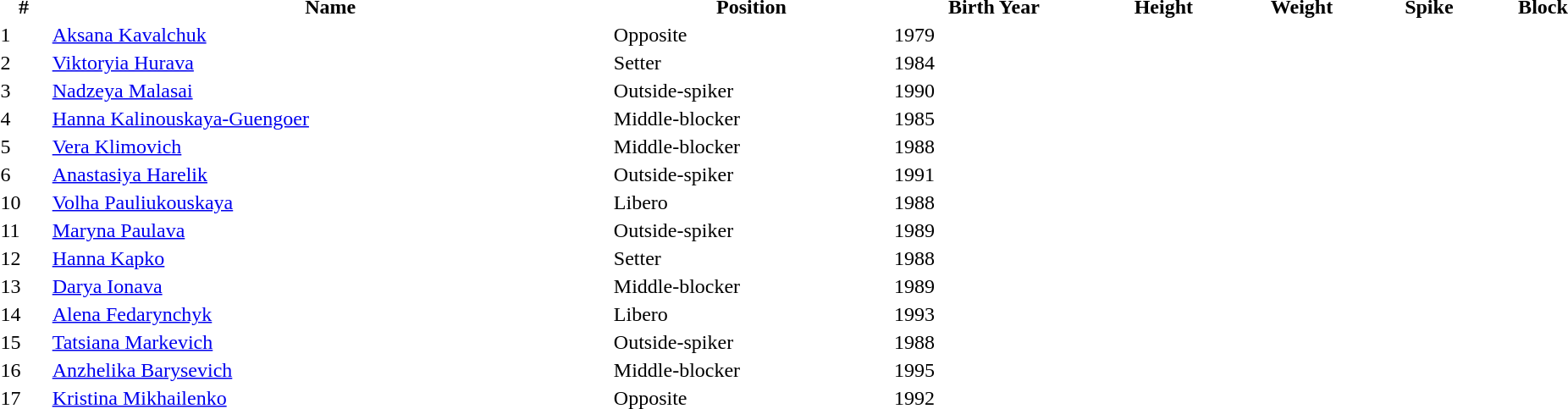<table class="sortable" style="background:transparent; margin:0px; width:100%;">
<tr>
<th>#</th>
<th>Name</th>
<th>Position</th>
<th>Birth Year</th>
<th>Height</th>
<th>Weight</th>
<th>Spike</th>
<th>Block</th>
</tr>
<tr>
<td>1</td>
<td><a href='#'>Aksana Kavalchuk</a></td>
<td>Opposite</td>
<td>1979</td>
<td></td>
<td></td>
<td></td>
<td></td>
</tr>
<tr>
<td>2</td>
<td><a href='#'>Viktoryia Hurava</a></td>
<td>Setter</td>
<td>1984</td>
<td></td>
<td></td>
<td></td>
<td></td>
</tr>
<tr>
<td>3</td>
<td><a href='#'>Nadzeya Malasai</a></td>
<td>Outside-spiker</td>
<td>1990</td>
<td></td>
<td></td>
<td></td>
<td></td>
</tr>
<tr>
<td>4</td>
<td><a href='#'>Hanna Kalinouskaya-Guengoer</a></td>
<td>Middle-blocker</td>
<td>1985</td>
<td></td>
<td></td>
<td></td>
<td></td>
</tr>
<tr>
<td>5</td>
<td><a href='#'>Vera Klimovich</a></td>
<td>Middle-blocker</td>
<td>1988</td>
<td></td>
<td></td>
<td></td>
<td></td>
</tr>
<tr>
<td>6</td>
<td><a href='#'>Anastasiya Harelik</a></td>
<td>Outside-spiker</td>
<td>1991</td>
<td></td>
<td></td>
<td></td>
<td></td>
</tr>
<tr>
<td>10</td>
<td><a href='#'>Volha Pauliukouskaya</a></td>
<td>Libero</td>
<td>1988</td>
<td></td>
<td></td>
<td></td>
<td></td>
</tr>
<tr>
<td>11</td>
<td><a href='#'>Maryna Paulava</a></td>
<td>Outside-spiker</td>
<td>1989</td>
<td></td>
<td></td>
<td></td>
<td></td>
</tr>
<tr>
<td>12</td>
<td><a href='#'>Hanna Kapko</a></td>
<td>Setter</td>
<td>1988</td>
<td></td>
<td></td>
<td></td>
<td></td>
</tr>
<tr>
<td>13</td>
<td><a href='#'>Darya Ionava</a></td>
<td>Middle-blocker</td>
<td>1989</td>
<td></td>
<td></td>
<td></td>
<td></td>
</tr>
<tr>
<td>14</td>
<td><a href='#'>Alena Fedarynchyk</a></td>
<td>Libero</td>
<td>1993</td>
<td></td>
<td></td>
<td></td>
<td></td>
</tr>
<tr>
<td>15</td>
<td><a href='#'>Tatsiana Markevich</a></td>
<td>Outside-spiker</td>
<td>1988</td>
<td></td>
<td></td>
<td></td>
<td></td>
</tr>
<tr>
<td>16</td>
<td><a href='#'>Anzhelika Barysevich</a></td>
<td>Middle-blocker</td>
<td>1995</td>
<td></td>
<td></td>
<td></td>
<td></td>
</tr>
<tr>
<td>17</td>
<td><a href='#'>Kristina Mikhailenko</a></td>
<td>Opposite</td>
<td>1992</td>
<td></td>
<td></td>
<td></td>
<td></td>
</tr>
<tr>
</tr>
</table>
